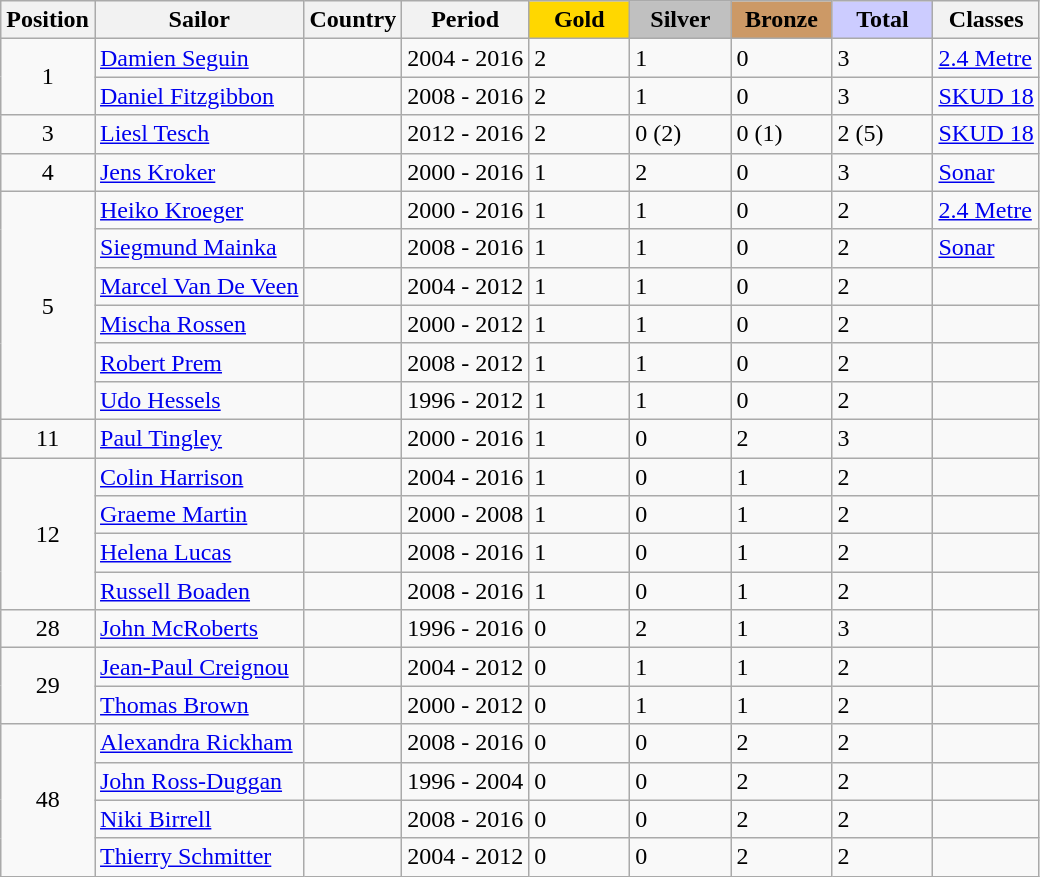<table class="wikitable sortable">
<tr>
<th align=center><strong>Position</strong></th>
<th align=center><strong>Sailor</strong></th>
<th align=center><strong>Country</strong></th>
<th align=center><strong>Period</strong></th>
<td style="background:gold; width:60px; text-align:center;"><strong>Gold</strong></td>
<td style="background:silver; width:60px; text-align:center;"><strong>Silver</strong></td>
<td style="background:#c96; width:60px; text-align:center;"><strong>Bronze</strong></td>
<td style="background:#ccf; width:60px; text-align:center;"><strong>Total</strong></td>
<th align=center><strong>Classes</strong></th>
</tr>
<tr>
<td rowspan=2 align=center>1</td>
<td><a href='#'>Damien Seguin</a></td>
<td></td>
<td>2004 - 2016</td>
<td>2</td>
<td>1</td>
<td>0</td>
<td>3</td>
<td><a href='#'>2.4 Metre</a></td>
</tr>
<tr>
<td><a href='#'>Daniel Fitzgibbon</a></td>
<td></td>
<td>2008 - 2016</td>
<td>2</td>
<td>1</td>
<td>0</td>
<td>3</td>
<td><a href='#'>SKUD 18</a></td>
</tr>
<tr>
<td rowspan=1 align=center>3</td>
<td><a href='#'>Liesl Tesch</a></td>
<td></td>
<td>2012 - 2016</td>
<td>2</td>
<td>0 (2)</td>
<td>0 (1)</td>
<td>2 (5)</td>
<td><a href='#'>SKUD 18</a></td>
</tr>
<tr>
<td rowspan=1 align=center>4</td>
<td><a href='#'>Jens Kroker</a></td>
<td></td>
<td>2000 - 2016</td>
<td>1</td>
<td>2</td>
<td>0</td>
<td>3</td>
<td><a href='#'>Sonar</a></td>
</tr>
<tr>
<td rowspan=6 align=center>5</td>
<td><a href='#'>Heiko Kroeger</a></td>
<td></td>
<td>2000 - 2016</td>
<td>1</td>
<td>1</td>
<td>0</td>
<td>2</td>
<td><a href='#'>2.4 Metre</a></td>
</tr>
<tr>
<td><a href='#'>Siegmund Mainka</a></td>
<td></td>
<td>2008 - 2016</td>
<td>1</td>
<td>1</td>
<td>0</td>
<td>2</td>
<td><a href='#'>Sonar</a></td>
</tr>
<tr>
<td><a href='#'>Marcel Van De Veen</a></td>
<td></td>
<td>2004 - 2012</td>
<td>1</td>
<td>1</td>
<td>0</td>
<td>2</td>
<td></td>
</tr>
<tr>
<td><a href='#'>Mischa Rossen</a></td>
<td></td>
<td>2000 - 2012</td>
<td>1</td>
<td>1</td>
<td>0</td>
<td>2</td>
<td></td>
</tr>
<tr>
<td><a href='#'>Robert Prem</a></td>
<td></td>
<td>2008 - 2012</td>
<td>1</td>
<td>1</td>
<td>0</td>
<td>2</td>
<td></td>
</tr>
<tr>
<td><a href='#'>Udo Hessels</a></td>
<td></td>
<td>1996 - 2012</td>
<td>1</td>
<td>1</td>
<td>0</td>
<td>2</td>
<td></td>
</tr>
<tr>
<td rowspan=1 align=center>11</td>
<td><a href='#'>Paul Tingley</a></td>
<td></td>
<td>2000 - 2016</td>
<td>1</td>
<td>0</td>
<td>2</td>
<td>3</td>
<td></td>
</tr>
<tr>
<td rowspan=4 align=center>12</td>
<td><a href='#'>Colin Harrison</a></td>
<td></td>
<td>2004 - 2016</td>
<td>1</td>
<td>0</td>
<td>1</td>
<td>2</td>
<td></td>
</tr>
<tr>
<td><a href='#'>Graeme Martin</a></td>
<td></td>
<td>2000 - 2008</td>
<td>1</td>
<td>0</td>
<td>1</td>
<td>2</td>
<td></td>
</tr>
<tr>
<td><a href='#'>Helena Lucas</a></td>
<td></td>
<td>2008 - 2016</td>
<td>1</td>
<td>0</td>
<td>1</td>
<td>2</td>
<td></td>
</tr>
<tr>
<td><a href='#'>Russell Boaden</a></td>
<td></td>
<td>2008 - 2016</td>
<td>1</td>
<td>0</td>
<td>1</td>
<td>2</td>
<td></td>
</tr>
<tr>
<td rowspan=1 align=center>28</td>
<td><a href='#'>John McRoberts</a></td>
<td></td>
<td>1996 - 2016</td>
<td>0</td>
<td>2</td>
<td>1</td>
<td>3</td>
<td></td>
</tr>
<tr>
<td rowspan=2 align=center>29</td>
<td><a href='#'>Jean-Paul Creignou</a></td>
<td></td>
<td>2004 - 2012</td>
<td>0</td>
<td>1</td>
<td>1</td>
<td>2</td>
<td></td>
</tr>
<tr>
<td><a href='#'>Thomas Brown</a></td>
<td></td>
<td>2000 - 2012</td>
<td>0</td>
<td>1</td>
<td>1</td>
<td>2</td>
<td></td>
</tr>
<tr>
<td rowspan=4 align=center>48</td>
<td><a href='#'>Alexandra Rickham</a></td>
<td></td>
<td>2008 - 2016</td>
<td>0</td>
<td>0</td>
<td>2</td>
<td>2</td>
<td></td>
</tr>
<tr>
<td><a href='#'>John Ross-Duggan</a></td>
<td></td>
<td>1996 - 2004</td>
<td>0</td>
<td>0</td>
<td>2</td>
<td>2</td>
<td></td>
</tr>
<tr>
<td><a href='#'>Niki Birrell</a></td>
<td></td>
<td>2008 - 2016</td>
<td>0</td>
<td>0</td>
<td>2</td>
<td>2</td>
<td></td>
</tr>
<tr>
<td><a href='#'>Thierry Schmitter</a></td>
<td></td>
<td>2004 - 2012</td>
<td>0</td>
<td>0</td>
<td>2</td>
<td>2</td>
<td></td>
</tr>
</table>
